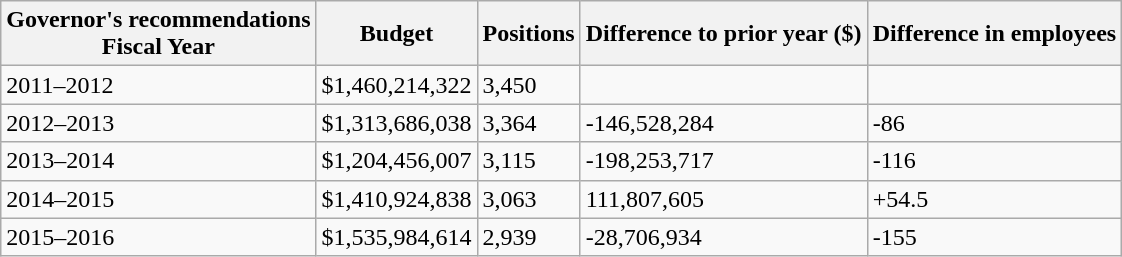<table class="wikitable sortable">
<tr>
<th>Governor's recommendations<br>Fiscal Year</th>
<th>Budget</th>
<th>Positions</th>
<th>Difference to prior year ($)</th>
<th>Difference in employees</th>
</tr>
<tr>
<td>2011–2012</td>
<td>$1,460,214,322</td>
<td>3,450</td>
<td></td>
<td></td>
</tr>
<tr>
<td>2012–2013</td>
<td>$1,313,686,038</td>
<td>3,364</td>
<td>-146,528,284</td>
<td>-86</td>
</tr>
<tr>
<td>2013–2014</td>
<td>$1,204,456,007</td>
<td>3,115</td>
<td>-198,253,717</td>
<td>-116</td>
</tr>
<tr>
<td>2014–2015</td>
<td>$1,410,924,838</td>
<td>3,063</td>
<td>111,807,605</td>
<td>+54.5</td>
</tr>
<tr>
<td>2015–2016</td>
<td>$1,535,984,614</td>
<td>2,939</td>
<td>-28,706,934</td>
<td>-155</td>
</tr>
</table>
